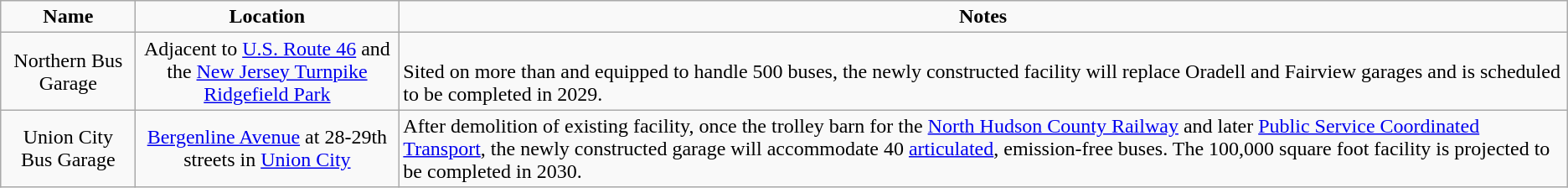<table class="wikitable">
<tr align="center">
<td><strong>Name</strong></td>
<td><strong>Location</strong></td>
<td><strong>Notes</strong></td>
</tr>
<tr align="center">
<td>Northern Bus Garage</td>
<td>Adjacent to <a href='#'>U.S. Route 46</a> and the <a href='#'>New Jersey Turnpike</a><br><a href='#'>Ridgefield Park</a><br></td>
<td align=left><br>Sited on more than  and equipped to handle 500 buses, the newly constructed facility will replace Oradell and Fairview garages and is scheduled to be completed in 2029.</td>
</tr>
<tr align="center">
<td>Union City Bus Garage</td>
<td><a href='#'>Bergenline Avenue</a> at 28-29th streets in <a href='#'>Union City</a><br></td>
<td align=left>After demolition of existing facility, once the trolley barn for the <a href='#'>North Hudson County Railway</a> and later <a href='#'>Public Service Coordinated Transport</a>, the newly constructed garage will accommodate 40 <a href='#'>articulated</a>, emission-free buses. The 100,000 square foot facility is projected to be completed in 2030.</td>
</tr>
</table>
